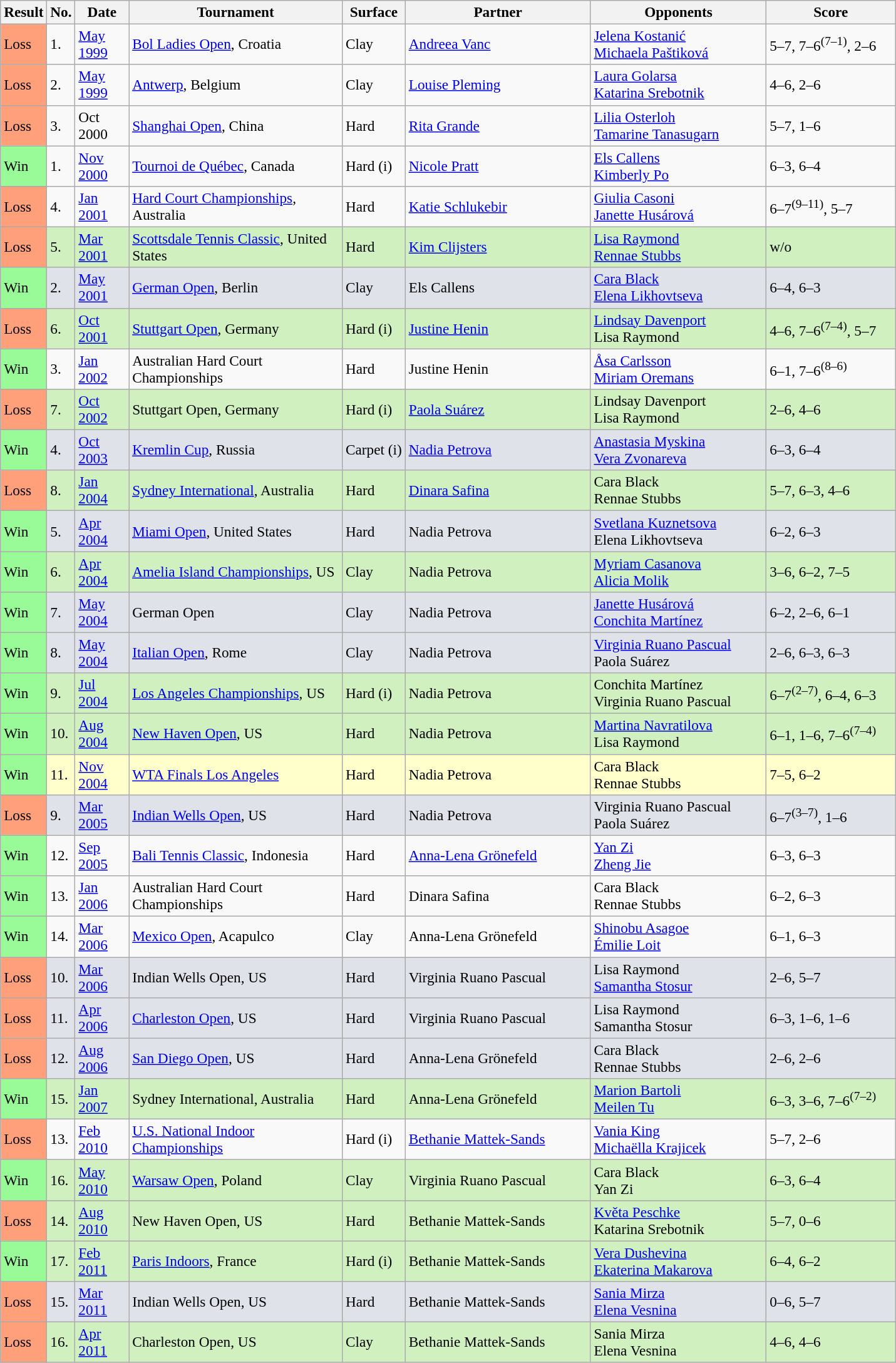<table class="sortable wikitable" style="font-size:97%;">
<tr>
<th>Result</th>
<th width=20>No.</th>
<th width=50>Date</th>
<th width=220>Tournament</th>
<th width=60>Surface</th>
<th width=190>Partner</th>
<th width=180>Opponents</th>
<th width=130 class="unsortable">Score</th>
</tr>
<tr>
<td style="background:#ffa07a;">Loss</td>
<td>1.</td>
<td><a href='#'>May 1999</a></td>
<td><a href='#'>Bol Ladies Open</a>, Croatia</td>
<td>Clay</td>
<td> <a href='#'>Andreea Vanc</a></td>
<td> <a href='#'>Jelena Kostanić</a> <br>  <a href='#'>Michaela Paštiková</a></td>
<td>5–7, 7–6<sup>(7–1)</sup>, 2–6</td>
</tr>
<tr>
<td style="background:#ffa07a;">Loss</td>
<td>2.</td>
<td><a href='#'>May 1999</a></td>
<td><a href='#'>Antwerp</a>, Belgium</td>
<td>Clay</td>
<td> <a href='#'>Louise Pleming</a></td>
<td> <a href='#'>Laura Golarsa</a> <br>  <a href='#'>Katarina Srebotnik</a></td>
<td>4–6, 2–6</td>
</tr>
<tr>
<td style="background:#ffa07a;">Loss</td>
<td>3.</td>
<td>Oct 2000</td>
<td><a href='#'>Shanghai Open</a>, China</td>
<td>Hard</td>
<td> <a href='#'>Rita Grande</a></td>
<td> <a href='#'>Lilia Osterloh</a> <br>  <a href='#'>Tamarine Tanasugarn</a></td>
<td>5–7, 1–6</td>
</tr>
<tr>
<td style="background:#98fb98;">Win</td>
<td>1.</td>
<td><a href='#'>Nov 2000</a></td>
<td><a href='#'>Tournoi de Québec</a>, Canada</td>
<td>Hard (i)</td>
<td> <a href='#'>Nicole Pratt</a></td>
<td> <a href='#'>Els Callens</a> <br>  <a href='#'>Kimberly Po</a></td>
<td>6–3, 6–4</td>
</tr>
<tr>
<td style="background:#ffa07a;">Loss</td>
<td>4.</td>
<td><a href='#'>Jan 2001</a></td>
<td><a href='#'>Hard Court Championships</a>, Australia</td>
<td>Hard</td>
<td> <a href='#'>Katie Schlukebir</a></td>
<td> <a href='#'>Giulia Casoni</a> <br>  <a href='#'>Janette Husárová</a></td>
<td>6–7<sup>(9–11)</sup>, 5–7</td>
</tr>
<tr bgcolor=#d0f0c0>
<td style="background:#ffa07a;">Loss</td>
<td>5.</td>
<td><a href='#'>Mar 2001</a></td>
<td><a href='#'>Scottsdale Tennis Classic</a>, United States</td>
<td>Hard</td>
<td> <a href='#'>Kim Clijsters</a></td>
<td> <a href='#'>Lisa Raymond</a> <br>  <a href='#'>Rennae Stubbs</a></td>
<td>w/o</td>
</tr>
<tr bgcolor=#dfe2e9>
<td style="background:#98fb98;">Win</td>
<td>2.</td>
<td><a href='#'>May 2001</a></td>
<td><a href='#'>German Open</a>, Berlin</td>
<td>Clay</td>
<td> Els Callens</td>
<td> <a href='#'>Cara Black</a> <br>  <a href='#'>Elena Likhovtseva</a></td>
<td>6–4, 6–3</td>
</tr>
<tr bgcolor=#d0f0c0>
<td style="background:#ffa07a;">Loss</td>
<td>6.</td>
<td><a href='#'>Oct 2001</a></td>
<td><a href='#'>Stuttgart Open</a>, Germany</td>
<td>Hard (i)</td>
<td> <a href='#'>Justine Henin</a></td>
<td> <a href='#'>Lindsay Davenport</a> <br>  Lisa Raymond</td>
<td>4–6, 7–6<sup>(7–4)</sup>, 5–7</td>
</tr>
<tr>
<td style="background:#98fb98;">Win</td>
<td>3.</td>
<td><a href='#'>Jan 2002</a></td>
<td>Australian Hard Court Championships</td>
<td>Hard</td>
<td> Justine Henin</td>
<td> <a href='#'>Åsa Carlsson</a> <br>  <a href='#'>Miriam Oremans</a></td>
<td>6–1, 7–6<sup>(8–6)</sup></td>
</tr>
<tr bgcolor=#d0f0c0>
<td style="background:#ffa07a;">Loss</td>
<td>7.</td>
<td><a href='#'>Oct 2002</a></td>
<td>Stuttgart Open, Germany</td>
<td>Hard (i)</td>
<td> <a href='#'>Paola Suárez</a></td>
<td> Lindsay Davenport <br>  Lisa Raymond</td>
<td>2–6, 4–6</td>
</tr>
<tr bgcolor=#dfe2e9>
<td style="background:#98fb98;">Win</td>
<td>4.</td>
<td><a href='#'>Oct 2003</a></td>
<td><a href='#'>Kremlin Cup</a>, Russia</td>
<td>Carpet (i)</td>
<td> <a href='#'>Nadia Petrova</a></td>
<td> <a href='#'>Anastasia Myskina</a> <br>  <a href='#'>Vera Zvonareva</a></td>
<td>6–3, 6–4</td>
</tr>
<tr bgcolor=#d0f0c0>
<td style="background:#ffa07a;">Loss</td>
<td>8.</td>
<td><a href='#'>Jan 2004</a></td>
<td><a href='#'>Sydney International</a>, Australia</td>
<td>Hard</td>
<td> <a href='#'>Dinara Safina</a></td>
<td> Cara Black <br>  Rennae Stubbs</td>
<td>5–7, 6–3, 4–6</td>
</tr>
<tr bgcolor=#dfe2e9>
<td style="background:#98fb98;">Win</td>
<td>5.</td>
<td><a href='#'>Apr 2004</a></td>
<td><a href='#'>Miami Open</a>, United States</td>
<td>Hard</td>
<td> Nadia Petrova</td>
<td> <a href='#'>Svetlana Kuznetsova</a> <br>  Elena Likhovtseva</td>
<td>6–2, 6–3</td>
</tr>
<tr bgcolor=#d0f0c0>
<td style="background:#98fb98;">Win</td>
<td>6.</td>
<td><a href='#'>Apr 2004</a></td>
<td><a href='#'>Amelia Island Championships</a>, US</td>
<td>Clay</td>
<td> Nadia Petrova</td>
<td> <a href='#'>Myriam Casanova</a> <br>  <a href='#'>Alicia Molik</a></td>
<td>3–6, 6–2, 7–5</td>
</tr>
<tr bgcolor=#dfe2e9>
<td style="background:#98fb98;">Win</td>
<td>7.</td>
<td><a href='#'>May 2004</a></td>
<td>German Open</td>
<td>Clay</td>
<td> Nadia Petrova</td>
<td> <a href='#'>Janette Husárová</a> <br>  <a href='#'>Conchita Martínez</a></td>
<td>6–2, 2–6, 6–1</td>
</tr>
<tr bgcolor=#dfe2e9>
<td style="background:#98fb98;">Win</td>
<td>8.</td>
<td><a href='#'>May 2004</a></td>
<td><a href='#'>Italian Open</a>, Rome</td>
<td>Clay</td>
<td> Nadia Petrova</td>
<td> <a href='#'>Virginia Ruano Pascual</a> <br>  Paola Suárez</td>
<td>2–6, 6–3, 6–3</td>
</tr>
<tr bgcolor=#d0f0c0>
<td style="background:#98fb98;">Win</td>
<td>9.</td>
<td><a href='#'>Jul 2004</a></td>
<td><a href='#'>Los Angeles Championships</a>, US</td>
<td>Hard (i)</td>
<td> Nadia Petrova</td>
<td> Conchita Martínez <br>  Virginia Ruano Pascual</td>
<td>6–7<sup>(2–7)</sup>, 6–4, 6–3</td>
</tr>
<tr bgcolor=#d0f0c0>
<td style="background:#98fb98;">Win</td>
<td>10.</td>
<td><a href='#'>Aug 2004</a></td>
<td><a href='#'>New Haven Open</a>, US</td>
<td>Hard</td>
<td> Nadia Petrova</td>
<td> <a href='#'>Martina Navratilova</a> <br>  Lisa Raymond</td>
<td>6–1, 1–6, 7–6<sup>(7–4)</sup></td>
</tr>
<tr bgcolor=#ffffcc>
<td style="background:#98fb98;">Win</td>
<td>11.</td>
<td><a href='#'>Nov 2004</a></td>
<td><a href='#'>WTA Finals Los Angeles</a></td>
<td>Hard</td>
<td> Nadia Petrova</td>
<td> Cara Black <br>  Rennae Stubbs</td>
<td>7–5, 6–2</td>
</tr>
<tr bgcolor=#dfe2e9>
<td style="background:#ffa07a;">Loss</td>
<td>9.</td>
<td><a href='#'>Mar 2005</a></td>
<td><a href='#'>Indian Wells Open</a>, US</td>
<td>Hard</td>
<td> Nadia Petrova</td>
<td> Virginia Ruano Pascual <br>  Paola Suárez</td>
<td>6–7<sup>(3–7)</sup>, 1–6</td>
</tr>
<tr>
<td style="background:#98fb98;">Win</td>
<td>12.</td>
<td><a href='#'>Sep 2005</a></td>
<td><a href='#'>Bali Tennis Classic</a>, Indonesia</td>
<td>Hard</td>
<td> <a href='#'>Anna-Lena Grönefeld</a></td>
<td> <a href='#'>Yan Zi</a> <br>  <a href='#'>Zheng Jie</a></td>
<td>6–3, 6–3</td>
</tr>
<tr>
<td style="background:#98fb98;">Win</td>
<td>13.</td>
<td><a href='#'>Jan 2006</a></td>
<td>Australian Hard Court Championships</td>
<td>Hard</td>
<td> Dinara Safina</td>
<td> Cara Black <br>  Rennae Stubbs</td>
<td>6–2, 6–3</td>
</tr>
<tr>
<td style="background:#98fb98;">Win</td>
<td>14.</td>
<td><a href='#'>Mar 2006</a></td>
<td><a href='#'>Mexico Open</a>, Acapulco</td>
<td>Clay</td>
<td> Anna-Lena Grönefeld</td>
<td> <a href='#'>Shinobu Asagoe</a> <br>  <a href='#'>Émilie Loit</a></td>
<td>6–1, 6–3</td>
</tr>
<tr bgcolor=#dfe2e9>
<td style="background:#ffa07a;">Loss</td>
<td>10.</td>
<td><a href='#'>Mar 2006</a></td>
<td>Indian Wells Open, US</td>
<td>Hard</td>
<td> Virginia Ruano Pascual</td>
<td> Lisa Raymond <br>  <a href='#'>Samantha Stosur</a></td>
<td>2–6, 5–7</td>
</tr>
<tr bgcolor=#dfe2e9>
<td style="background:#ffa07a;">Loss</td>
<td>11.</td>
<td><a href='#'>Apr 2006</a></td>
<td><a href='#'>Charleston Open</a>, US</td>
<td>Hard</td>
<td> Virginia Ruano Pascual</td>
<td> Lisa Raymond <br>  Samantha Stosur</td>
<td>6–3, 1–6, 1–6</td>
</tr>
<tr bgcolor=#dfe2e9>
<td style="background:#ffa07a;">Loss</td>
<td>12.</td>
<td><a href='#'>Aug 2006</a></td>
<td><a href='#'>San Diego Open</a>, US</td>
<td>Hard</td>
<td> Anna-Lena Grönefeld</td>
<td> Cara Black <br>  Rennae Stubbs</td>
<td>2–6, 2–6</td>
</tr>
<tr bgcolor=#d0f0c0>
<td style="background:#98fb98;">Win</td>
<td>15.</td>
<td><a href='#'>Jan 2007</a></td>
<td>Sydney International, Australia</td>
<td>Hard</td>
<td> Anna-Lena Grönefeld</td>
<td> <a href='#'>Marion Bartoli</a> <br>  <a href='#'>Meilen Tu</a></td>
<td>6–3, 3–6, 7–6<sup>(7–2)</sup></td>
</tr>
<tr>
<td style="background:#ffa07a;">Loss</td>
<td>13.</td>
<td><a href='#'>Feb 2010</a></td>
<td><a href='#'>U.S. National Indoor Championships</a></td>
<td>Hard (i)</td>
<td> <a href='#'>Bethanie Mattek-Sands</a></td>
<td> <a href='#'>Vania King</a> <br>  <a href='#'>Michaëlla Krajicek</a></td>
<td>5–7, 2–6</td>
</tr>
<tr bgcolor=#d0f0c0>
<td style="background:#98fb98;">Win</td>
<td>16.</td>
<td><a href='#'>May 2010</a></td>
<td><a href='#'>Warsaw Open</a>, Poland</td>
<td>Clay</td>
<td> Virginia Ruano Pascual</td>
<td> Cara Black <br>  Yan Zi</td>
<td>6–3, 6–4</td>
</tr>
<tr bgcolor=#d0f0c0>
<td style="background:#ffa07a;">Loss</td>
<td>14.</td>
<td><a href='#'>Aug 2010</a></td>
<td>New Haven Open, US</td>
<td>Hard</td>
<td> Bethanie Mattek-Sands</td>
<td> <a href='#'>Květa Peschke</a> <br>  Katarina Srebotnik</td>
<td>5–7, 0–6</td>
</tr>
<tr bgcolor=#d0f0c0>
<td style="background:#98fb98;">Win</td>
<td>17.</td>
<td><a href='#'>Feb 2011</a></td>
<td><a href='#'>Paris Indoors</a>, France</td>
<td>Hard (i)</td>
<td> Bethanie Mattek-Sands</td>
<td> <a href='#'>Vera Dushevina</a> <br>  <a href='#'>Ekaterina Makarova</a></td>
<td>6–4, 6–2</td>
</tr>
<tr bgcolor=#dfe2e9>
<td style="background:#ffa07a;">Loss</td>
<td>15.</td>
<td><a href='#'>Mar 2011</a></td>
<td>Indian Wells Open, US</td>
<td>Hard</td>
<td> Bethanie Mattek-Sands</td>
<td> <a href='#'>Sania Mirza</a> <br>  <a href='#'>Elena Vesnina</a></td>
<td>0–6, 5–7</td>
</tr>
<tr bgcolor=#d0f0c0>
<td style="background:#ffa07a;">Loss</td>
<td>16.</td>
<td><a href='#'>Apr 2011</a></td>
<td>Charleston Open, US</td>
<td>Clay</td>
<td> Bethanie Mattek-Sands</td>
<td> Sania Mirza <br>  Elena Vesnina</td>
<td>4–6, 4–6</td>
</tr>
</table>
